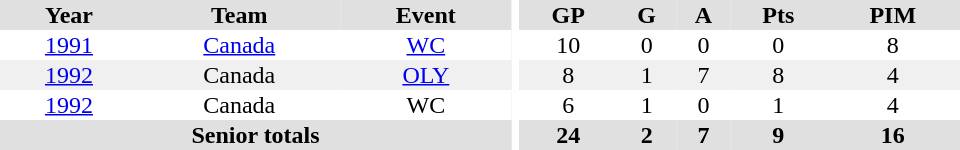<table border="0" cellpadding="1" cellspacing="0" ID="Table3" style="text-align:center; width:40em">
<tr bgcolor="#e0e0e0">
<th>Year</th>
<th>Team</th>
<th>Event</th>
<th rowspan="102" bgcolor="#ffffff"></th>
<th>GP</th>
<th>G</th>
<th>A</th>
<th>Pts</th>
<th>PIM</th>
</tr>
<tr>
<td><a href='#'>1991</a></td>
<td><a href='#'>Canada</a></td>
<td><a href='#'>WC</a></td>
<td>10</td>
<td>0</td>
<td>0</td>
<td>0</td>
<td>8</td>
</tr>
<tr bgcolor="#f0f0f0">
<td><a href='#'>1992</a></td>
<td>Canada</td>
<td><a href='#'>OLY</a></td>
<td>8</td>
<td>1</td>
<td>7</td>
<td>8</td>
<td>4</td>
</tr>
<tr>
<td><a href='#'>1992</a></td>
<td>Canada</td>
<td>WC</td>
<td>6</td>
<td>1</td>
<td>0</td>
<td>1</td>
<td>4</td>
</tr>
<tr bgcolor="#e0e0e0">
<th colspan=3>Senior totals</th>
<th>24</th>
<th>2</th>
<th>7</th>
<th>9</th>
<th>16</th>
</tr>
</table>
